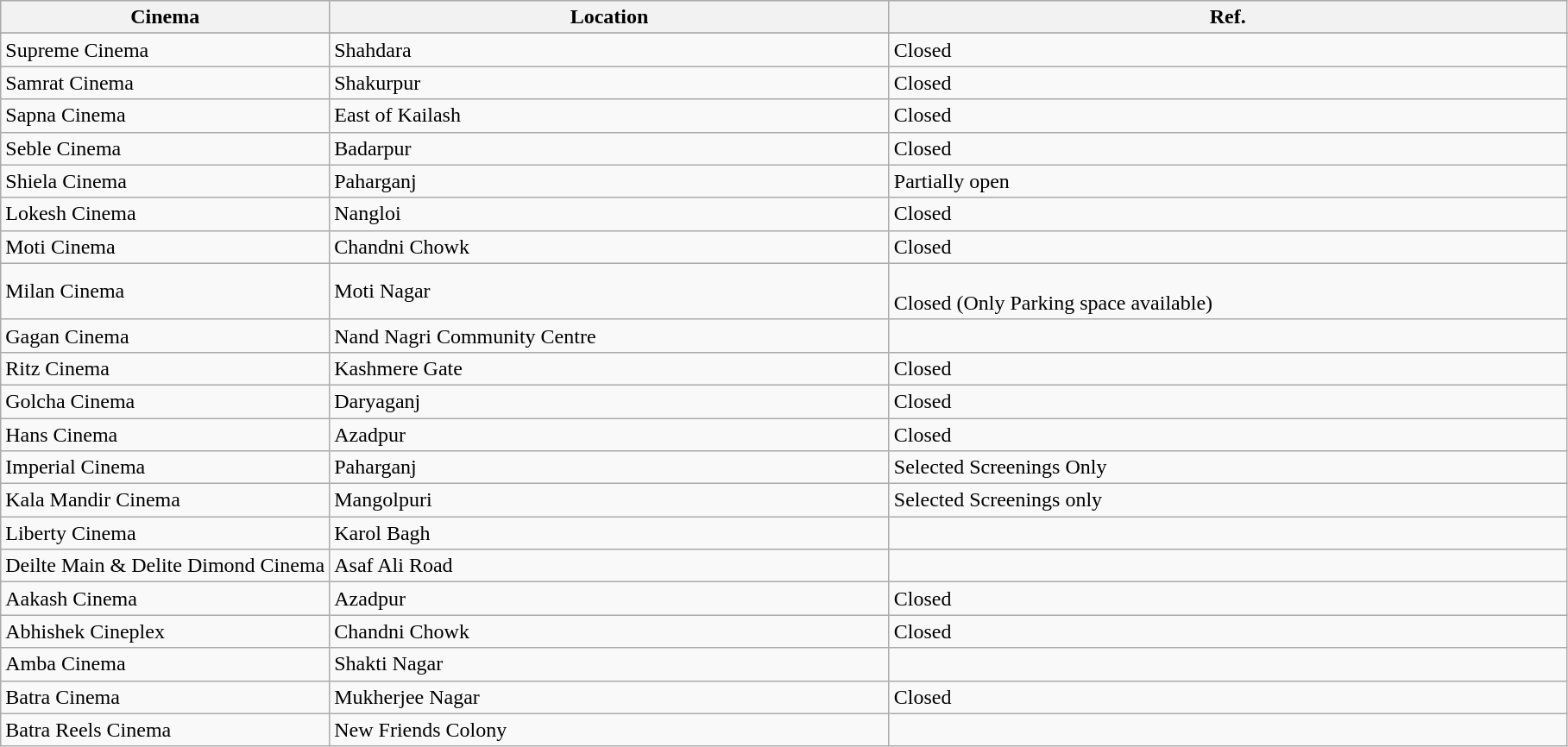<table class="wikitable">
<tr>
<th width="21%">Cinema</th>
<th>Location</th>
<th>Ref.</th>
</tr>
<tr valign="top">
</tr>
<tr>
<td>Supreme Cinema</td>
<td>Shahdara</td>
<td>Closed</td>
</tr>
<tr>
<td>Samrat Cinema</td>
<td>Shakurpur</td>
<td>Closed</td>
</tr>
<tr>
<td>Sapna Cinema</td>
<td>East of Kailash</td>
<td>Closed</td>
</tr>
<tr>
<td>Seble Cinema</td>
<td>Badarpur</td>
<td>Closed</td>
</tr>
<tr>
<td>Shiela Cinema</td>
<td>Paharganj</td>
<td>Partially open</td>
</tr>
<tr>
<td>Lokesh Cinema</td>
<td>Nangloi</td>
<td>Closed</td>
</tr>
<tr>
<td>Moti Cinema</td>
<td>Chandni Chowk</td>
<td>Closed</td>
</tr>
<tr>
<td>Milan Cinema</td>
<td>Moti Nagar</td>
<td><br>Closed (Only Parking space available)</td>
</tr>
<tr>
<td>Gagan Cinema</td>
<td>Nand Nagri Community Centre</td>
<td></td>
</tr>
<tr>
<td>Ritz Cinema</td>
<td>Kashmere Gate</td>
<td>Closed</td>
</tr>
<tr>
<td>Golcha Cinema</td>
<td>Daryaganj</td>
<td>Closed</td>
</tr>
<tr>
<td>Hans Cinema</td>
<td>Azadpur</td>
<td>Closed</td>
</tr>
<tr>
<td>Imperial Cinema</td>
<td>Paharganj</td>
<td>Selected Screenings Only</td>
</tr>
<tr>
<td>Kala Mandir Cinema</td>
<td>Mangolpuri</td>
<td>Selected Screenings only</td>
</tr>
<tr>
<td>Liberty Cinema</td>
<td>Karol Bagh</td>
<td></td>
</tr>
<tr>
<td>Deilte Main & Delite Dimond Cinema</td>
<td>Asaf Ali Road</td>
<td></td>
</tr>
<tr>
<td>Aakash Cinema</td>
<td>Azadpur</td>
<td>Closed</td>
</tr>
<tr>
<td>Abhishek Cineplex</td>
<td>Chandni Chowk</td>
<td>Closed</td>
</tr>
<tr>
<td>Amba Cinema</td>
<td>Shakti Nagar</td>
<td></td>
</tr>
<tr>
<td>Batra Cinema</td>
<td>Mukherjee Nagar</td>
<td>Closed</td>
</tr>
<tr>
<td>Batra Reels Cinema</td>
<td>New Friends Colony</td>
<td></td>
</tr>
</table>
